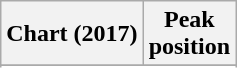<table class="wikitable sortable plainrowheaders" style="text-align:center">
<tr>
<th scope="col">Chart (2017)</th>
<th scope="col">Peak<br>position</th>
</tr>
<tr>
</tr>
<tr>
</tr>
</table>
